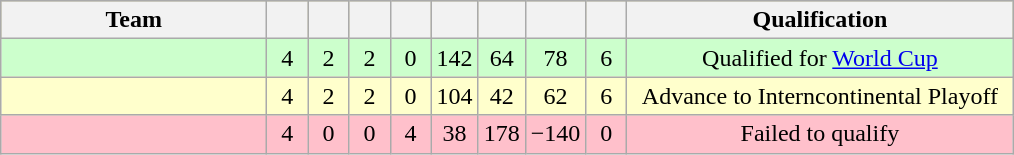<table class="wikitable" style="text-align:center">
<tr style="background:#bdb76b;">
<th style="width:170px">Team</th>
<th width="20"></th>
<th width="20"></th>
<th width="20"></th>
<th width="20"></th>
<th width="20"></th>
<th width="20"></th>
<th width="20"></th>
<th width="20"></th>
<th width="250">Qualification</th>
</tr>
<tr style="background:#cfc;">
<td style="text-align:left;"></td>
<td>4</td>
<td>2</td>
<td>2</td>
<td>0</td>
<td>142</td>
<td>64</td>
<td>78</td>
<td>6</td>
<td>Qualified for <a href='#'>World Cup</a></td>
</tr>
<tr style="background:#ffc">
<td style="text-align:left;"></td>
<td>4</td>
<td>2</td>
<td>2</td>
<td>0</td>
<td>104</td>
<td>42</td>
<td>62</td>
<td>6</td>
<td>Advance to Interncontinental Playoff</td>
</tr>
<tr style="background:#FFC0CB;">
<td style="text-align:left;"></td>
<td>4</td>
<td>0</td>
<td>0</td>
<td>4</td>
<td>38</td>
<td>178</td>
<td>−140</td>
<td>0</td>
<td>Failed to qualify</td>
</tr>
</table>
